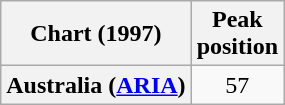<table class="wikitable plainrowheaders" style="text-align:center">
<tr>
<th scope="col">Chart (1997)</th>
<th scope="col">Peak<br>position</th>
</tr>
<tr>
<th scope="row">Australia (<a href='#'>ARIA</a>)</th>
<td>57</td>
</tr>
</table>
